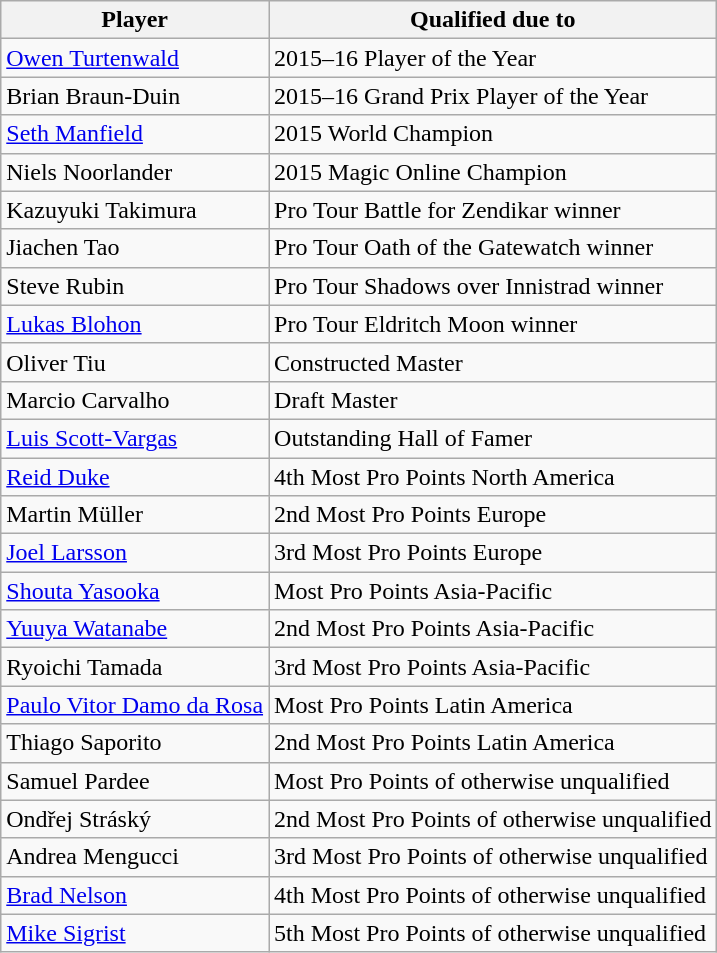<table class="wikitable">
<tr>
<th>Player</th>
<th>Qualified due to</th>
</tr>
<tr>
<td> <a href='#'>Owen Turtenwald</a></td>
<td>2015–16 Player of the Year</td>
</tr>
<tr>
<td> Brian Braun-Duin</td>
<td>2015–16 Grand Prix Player of the Year</td>
</tr>
<tr>
<td> <a href='#'>Seth Manfield</a></td>
<td>2015 World Champion</td>
</tr>
<tr>
<td> Niels Noorlander</td>
<td>2015 Magic Online Champion</td>
</tr>
<tr>
<td> Kazuyuki Takimura</td>
<td>Pro Tour Battle for Zendikar winner</td>
</tr>
<tr>
<td> Jiachen Tao</td>
<td>Pro Tour Oath of the Gatewatch winner</td>
</tr>
<tr>
<td> Steve Rubin</td>
<td>Pro Tour Shadows over Innistrad winner</td>
</tr>
<tr>
<td> <a href='#'>Lukas Blohon</a></td>
<td>Pro Tour Eldritch Moon winner</td>
</tr>
<tr>
<td> Oliver Tiu</td>
<td>Constructed Master</td>
</tr>
<tr>
<td> Marcio Carvalho</td>
<td>Draft Master</td>
</tr>
<tr>
<td> <a href='#'>Luis Scott-Vargas</a></td>
<td>Outstanding Hall of Famer</td>
</tr>
<tr>
<td> <a href='#'>Reid Duke</a></td>
<td>4th Most Pro Points North America</td>
</tr>
<tr>
<td> Martin Müller</td>
<td>2nd Most Pro Points Europe</td>
</tr>
<tr>
<td> <a href='#'>Joel Larsson</a></td>
<td>3rd Most Pro Points Europe</td>
</tr>
<tr>
<td> <a href='#'>Shouta Yasooka</a></td>
<td>Most Pro Points Asia-Pacific</td>
</tr>
<tr>
<td> <a href='#'>Yuuya Watanabe</a></td>
<td>2nd Most Pro Points Asia-Pacific</td>
</tr>
<tr>
<td> Ryoichi Tamada</td>
<td>3rd Most Pro Points Asia-Pacific</td>
</tr>
<tr>
<td> <a href='#'>Paulo Vitor Damo da Rosa</a></td>
<td>Most Pro Points Latin America</td>
</tr>
<tr>
<td> Thiago Saporito</td>
<td>2nd Most Pro Points Latin America</td>
</tr>
<tr>
<td> Samuel Pardee</td>
<td>Most Pro Points of otherwise unqualified</td>
</tr>
<tr>
<td> Ondřej Stráský</td>
<td>2nd Most Pro Points of otherwise unqualified</td>
</tr>
<tr>
<td> Andrea Mengucci</td>
<td>3rd Most Pro Points of otherwise unqualified</td>
</tr>
<tr>
<td> <a href='#'>Brad Nelson</a></td>
<td>4th Most Pro Points of otherwise unqualified</td>
</tr>
<tr>
<td> <a href='#'>Mike Sigrist</a></td>
<td>5th Most Pro Points of otherwise unqualified</td>
</tr>
</table>
